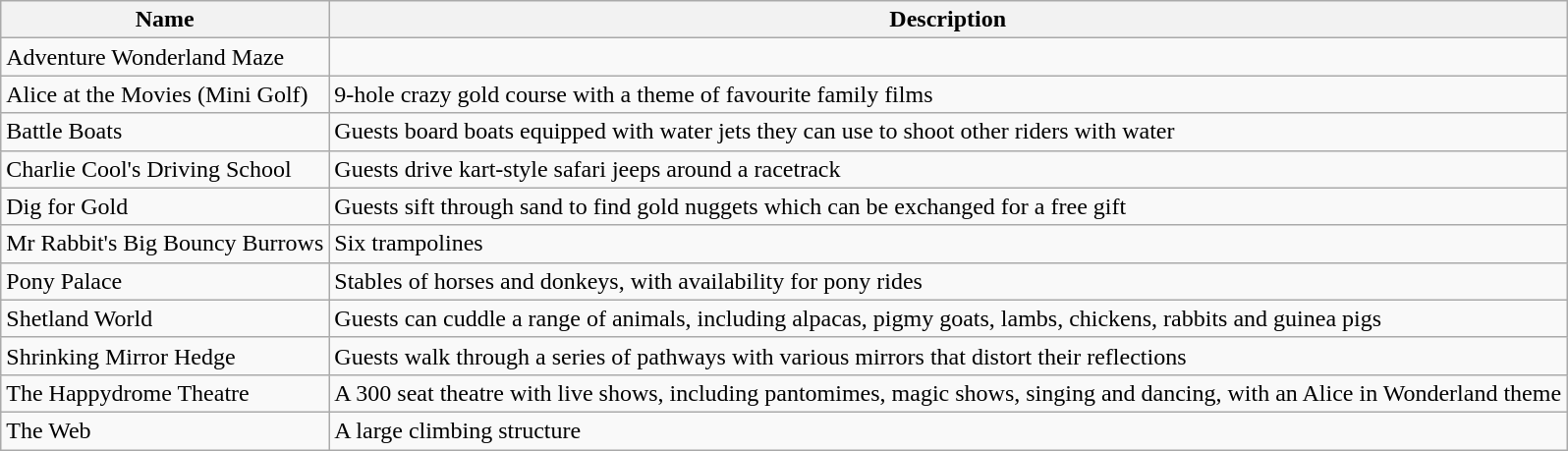<table class="wikitable sortable">
<tr>
<th>Name</th>
<th>Description</th>
</tr>
<tr>
<td>Adventure Wonderland Maze</td>
<td></td>
</tr>
<tr>
<td>Alice at the Movies (Mini Golf)</td>
<td>9-hole crazy gold course with a theme of favourite family films</td>
</tr>
<tr>
<td>Battle Boats</td>
<td>Guests board boats equipped with water jets they can use to shoot other riders with water</td>
</tr>
<tr>
<td>Charlie Cool's Driving School</td>
<td>Guests drive kart-style safari jeeps around a racetrack</td>
</tr>
<tr>
<td>Dig for Gold</td>
<td>Guests sift through sand to find gold nuggets which can be exchanged for a free gift</td>
</tr>
<tr>
<td>Mr Rabbit's Big Bouncy Burrows</td>
<td>Six trampolines</td>
</tr>
<tr>
<td>Pony Palace</td>
<td>Stables of horses and donkeys, with availability for pony rides</td>
</tr>
<tr>
<td>Shetland World</td>
<td>Guests can cuddle a range of animals, including alpacas, pigmy goats, lambs, chickens, rabbits and guinea pigs</td>
</tr>
<tr>
<td>Shrinking Mirror Hedge</td>
<td>Guests walk through a series of pathways with various mirrors that distort their reflections</td>
</tr>
<tr>
<td>The Happydrome Theatre</td>
<td>A 300 seat theatre with live shows, including pantomimes, magic shows, singing and dancing, with an Alice in Wonderland theme</td>
</tr>
<tr>
<td>The Web</td>
<td>A large climbing structure</td>
</tr>
</table>
